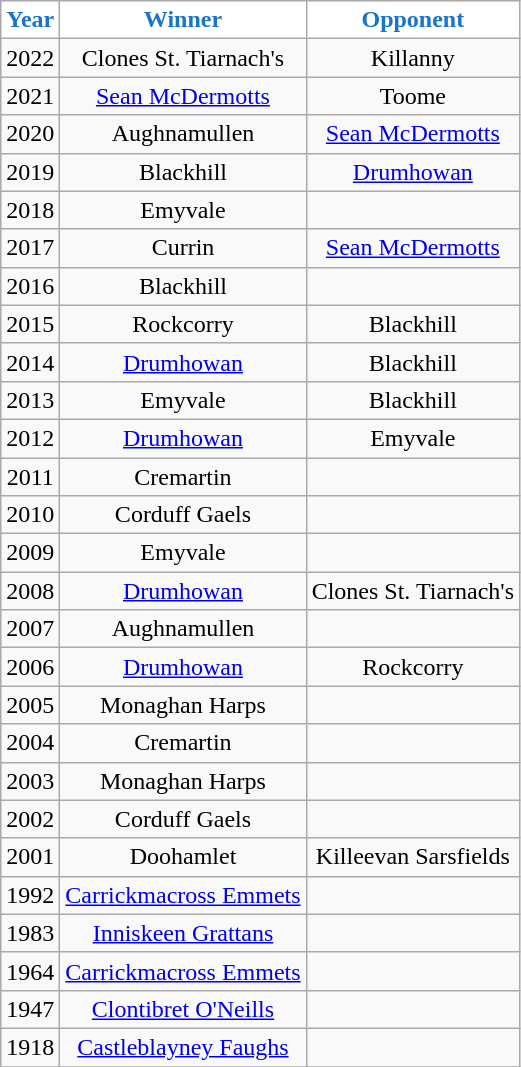<table class="wikitable" style="text-align:center;">
<tr>
<th style="background:white;color:#1874CD">Year</th>
<th style="background:white;color:#1874CD">Winner</th>
<th style="background:white;color:#1874CD">Opponent</th>
</tr>
<tr>
<td>2022</td>
<td>Clones St. Tiarnach's</td>
<td>Killanny</td>
</tr>
<tr>
<td>2021</td>
<td><a href='#'>Sean McDermotts</a></td>
<td>Toome</td>
</tr>
<tr>
<td>2020</td>
<td>Aughnamullen</td>
<td><a href='#'>Sean McDermotts</a></td>
</tr>
<tr>
<td>2019</td>
<td>Blackhill</td>
<td><a href='#'>Drumhowan</a></td>
</tr>
<tr>
<td>2018</td>
<td>Emyvale</td>
<td></td>
</tr>
<tr>
<td>2017</td>
<td>Currin</td>
<td><a href='#'>Sean McDermotts</a></td>
</tr>
<tr>
<td>2016</td>
<td>Blackhill</td>
<td></td>
</tr>
<tr>
<td>2015</td>
<td>Rockcorry</td>
<td>Blackhill</td>
</tr>
<tr>
<td>2014</td>
<td><a href='#'>Drumhowan</a></td>
<td>Blackhill</td>
</tr>
<tr>
<td>2013</td>
<td>Emyvale</td>
<td>Blackhill</td>
</tr>
<tr>
<td>2012</td>
<td><a href='#'>Drumhowan</a></td>
<td>Emyvale</td>
</tr>
<tr>
<td>2011</td>
<td>Cremartin</td>
<td></td>
</tr>
<tr>
<td>2010</td>
<td>Corduff Gaels</td>
<td></td>
</tr>
<tr>
<td>2009</td>
<td>Emyvale</td>
<td></td>
</tr>
<tr>
<td>2008</td>
<td><a href='#'>Drumhowan</a></td>
<td>Clones St. Tiarnach's</td>
</tr>
<tr>
<td>2007</td>
<td>Aughnamullen</td>
<td></td>
</tr>
<tr>
<td>2006</td>
<td><a href='#'>Drumhowan</a></td>
<td>Rockcorry</td>
</tr>
<tr>
<td>2005</td>
<td>Monaghan Harps</td>
<td></td>
</tr>
<tr>
<td>2004</td>
<td>Cremartin</td>
<td></td>
</tr>
<tr>
<td>2003</td>
<td>Monaghan Harps</td>
<td></td>
</tr>
<tr>
<td>2002</td>
<td>Corduff Gaels</td>
<td></td>
</tr>
<tr>
<td>2001</td>
<td>Doohamlet</td>
<td>Killeevan Sarsfields</td>
</tr>
<tr>
<td>1992</td>
<td><a href='#'>Carrickmacross Emmets</a></td>
<td></td>
</tr>
<tr>
<td>1983</td>
<td><a href='#'>Inniskeen Grattans</a></td>
<td></td>
</tr>
<tr>
<td>1964</td>
<td><a href='#'>Carrickmacross Emmets</a></td>
<td></td>
</tr>
<tr>
<td>1947</td>
<td><a href='#'>Clontibret O'Neills</a></td>
<td></td>
</tr>
<tr>
<td>1918</td>
<td><a href='#'>Castleblayney Faughs</a></td>
<td></td>
</tr>
<tr>
</tr>
</table>
